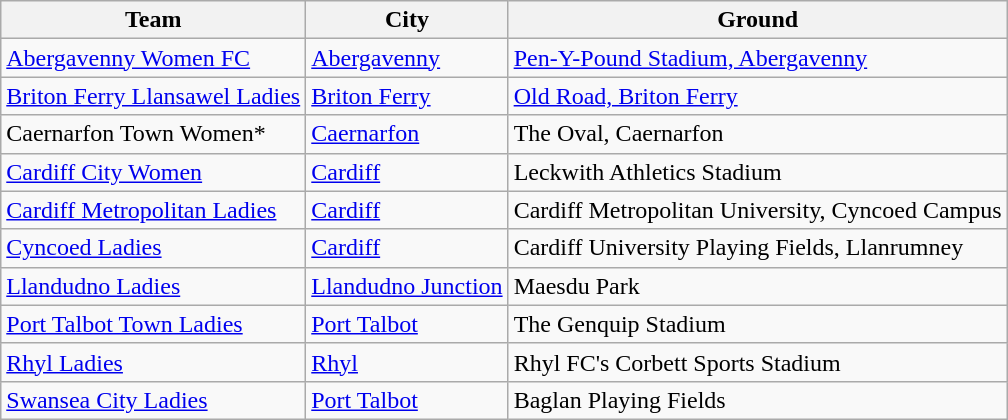<table class="sortable wikitable">
<tr align=center>
<th>Team</th>
<th>City</th>
<th>Ground</th>
</tr>
<tr>
<td><a href='#'>Abergavenny Women FC</a></td>
<td><a href='#'>Abergavenny</a></td>
<td><a href='#'>Pen-Y-Pound Stadium, Abergavenny</a></td>
</tr>
<tr>
<td><a href='#'>Briton Ferry Llansawel Ladies</a></td>
<td><a href='#'>Briton Ferry</a></td>
<td><a href='#'>Old Road, Briton Ferry</a></td>
</tr>
<tr>
<td>Caernarfon Town Women*</td>
<td><a href='#'>Caernarfon</a></td>
<td>The Oval, Caernarfon</td>
</tr>
<tr>
<td><a href='#'>Cardiff City Women</a></td>
<td><a href='#'>Cardiff</a></td>
<td>Leckwith Athletics Stadium</td>
</tr>
<tr>
<td><a href='#'>Cardiff Metropolitan Ladies</a></td>
<td><a href='#'>Cardiff</a></td>
<td>Cardiff Metropolitan University, Cyncoed Campus</td>
</tr>
<tr>
<td><a href='#'>Cyncoed Ladies</a></td>
<td><a href='#'>Cardiff</a></td>
<td>Cardiff University Playing Fields, Llanrumney</td>
</tr>
<tr>
<td><a href='#'>Llandudno Ladies</a></td>
<td><a href='#'>Llandudno Junction</a></td>
<td>Maesdu Park</td>
</tr>
<tr>
<td><a href='#'>Port Talbot Town Ladies</a></td>
<td><a href='#'>Port Talbot</a></td>
<td>The Genquip Stadium</td>
</tr>
<tr>
<td><a href='#'>Rhyl Ladies</a></td>
<td><a href='#'>Rhyl</a></td>
<td>Rhyl FC's Corbett Sports Stadium</td>
</tr>
<tr>
<td><a href='#'>Swansea City Ladies</a></td>
<td><a href='#'>Port Talbot</a></td>
<td>Baglan Playing Fields</td>
</tr>
</table>
